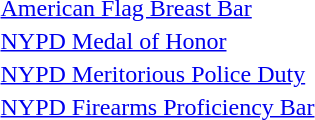<table>
<tr>
<td></td>
<td><a href='#'>American Flag Breast Bar</a></td>
</tr>
<tr>
<td></td>
<td><a href='#'>NYPD Medal of Honor</a></td>
</tr>
<tr>
<td></td>
<td><a href='#'>NYPD Meritorious Police Duty</a></td>
</tr>
<tr>
<td></td>
<td><a href='#'>NYPD Firearms Proficiency Bar</a></td>
</tr>
</table>
